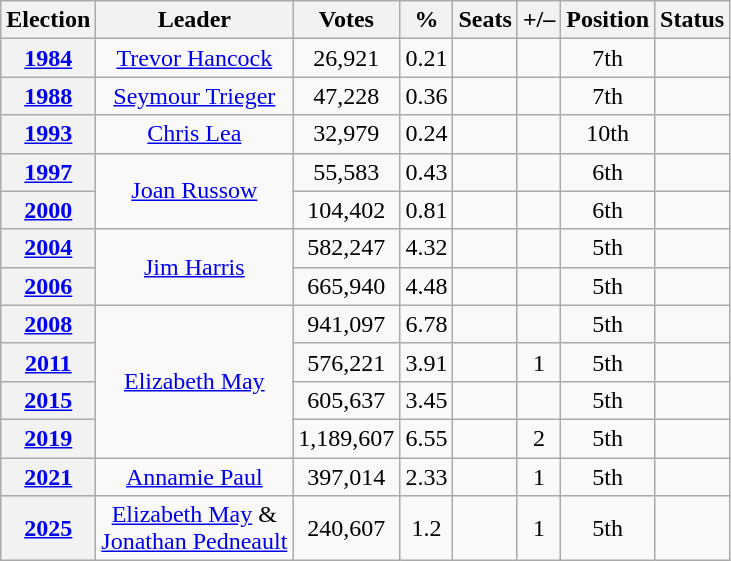<table class=wikitable style="text-align: center;">
<tr>
<th>Election</th>
<th>Leader</th>
<th>Votes</th>
<th>%</th>
<th>Seats</th>
<th>+/–</th>
<th>Position</th>
<th>Status</th>
</tr>
<tr>
<th><a href='#'>1984</a></th>
<td><a href='#'>Trevor Hancock</a></td>
<td>26,921</td>
<td>0.21</td>
<td></td>
<td></td>
<td> 7th</td>
<td></td>
</tr>
<tr>
<th><a href='#'>1988</a></th>
<td><a href='#'>Seymour Trieger</a></td>
<td>47,228</td>
<td>0.36</td>
<td></td>
<td></td>
<td> 7th</td>
<td></td>
</tr>
<tr>
<th><a href='#'>1993</a></th>
<td><a href='#'>Chris Lea</a></td>
<td>32,979</td>
<td>0.24</td>
<td></td>
<td></td>
<td> 10th</td>
<td></td>
</tr>
<tr>
<th><a href='#'>1997</a></th>
<td rowspan=2><a href='#'>Joan Russow</a></td>
<td>55,583</td>
<td>0.43</td>
<td></td>
<td></td>
<td> 6th</td>
<td></td>
</tr>
<tr>
<th><a href='#'>2000</a></th>
<td>104,402</td>
<td>0.81</td>
<td></td>
<td></td>
<td> 6th</td>
<td></td>
</tr>
<tr>
<th><a href='#'>2004</a></th>
<td rowspan=2><a href='#'>Jim Harris</a></td>
<td>582,247</td>
<td>4.32</td>
<td></td>
<td></td>
<td> 5th</td>
<td></td>
</tr>
<tr>
<th><a href='#'>2006</a></th>
<td>665,940</td>
<td>4.48</td>
<td></td>
<td></td>
<td> 5th</td>
<td></td>
</tr>
<tr>
<th><a href='#'>2008</a></th>
<td rowspan=4><a href='#'>Elizabeth May</a></td>
<td>941,097</td>
<td>6.78</td>
<td></td>
<td></td>
<td> 5th</td>
<td></td>
</tr>
<tr>
<th><a href='#'>2011</a></th>
<td>576,221</td>
<td>3.91</td>
<td></td>
<td> 1</td>
<td> 5th</td>
<td></td>
</tr>
<tr>
<th><a href='#'>2015</a></th>
<td>605,637</td>
<td>3.45</td>
<td></td>
<td></td>
<td> 5th</td>
<td></td>
</tr>
<tr>
<th><a href='#'>2019</a></th>
<td>1,189,607</td>
<td>6.55</td>
<td></td>
<td> 2</td>
<td> 5th</td>
<td></td>
</tr>
<tr>
<th><a href='#'>2021</a></th>
<td><a href='#'>Annamie Paul</a></td>
<td>397,014</td>
<td>2.33</td>
<td></td>
<td> 1</td>
<td> 5th</td>
<td></td>
</tr>
<tr>
<th><a href='#'>2025</a></th>
<td><a href='#'>Elizabeth May</a> &<br><a href='#'>Jonathan Pedneault</a></td>
<td>240,607</td>
<td>1.2</td>
<td></td>
<td> 1</td>
<td> 5th</td>
<td></td>
</tr>
</table>
